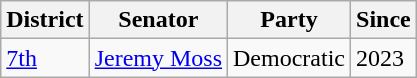<table class="wikitable">
<tr>
<th>District</th>
<th>Senator</th>
<th>Party</th>
<th>Since</th>
</tr>
<tr>
<td><a href='#'>7th</a></td>
<td><a href='#'>Jeremy Moss</a></td>
<td>Democratic</td>
<td>2023</td>
</tr>
</table>
